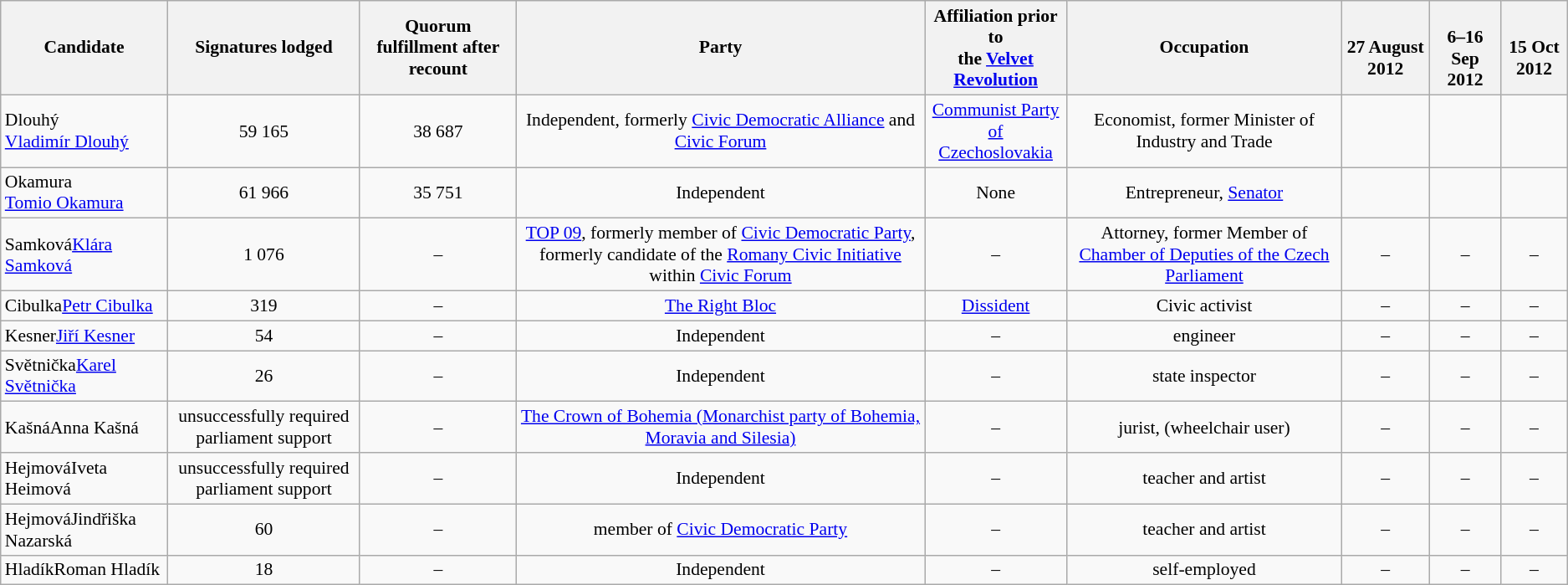<table class="wikitable sortable" style="font-size:90%;">
<tr>
<th>Candidate</th>
<th>Signatures lodged</th>
<th>Quorum fulfillment after recount</th>
<th>Party</th>
<th>Affiliation prior to<br> the <a href='#'>Velvet Revolution</a></th>
<th>Occupation</th>
<th><br>27 August 2012</th>
<th><br>6–16 Sep 2012</th>
<th><br>15 Oct 2012</th>
</tr>
<tr>
<td><span>Dlouhý</span><br><a href='#'>Vladimír Dlouhý</a></td>
<td align=center>59 165</td>
<td align=center>38 687</td>
<td align=center>Independent, formerly <a href='#'>Civic Democratic Alliance</a> and <a href='#'>Civic Forum</a></td>
<td align=center><a href='#'>Communist Party<br> of Czechoslovakia</a></td>
<td align=center>Economist, former Minister of Industry and Trade</td>
<td align=center></td>
<td align=center></td>
<td align=center></td>
</tr>
<tr>
<td><span>Okamura</span><br><a href='#'>Tomio Okamura</a></td>
<td align=center>61 966</td>
<td align=center>35 751</td>
<td align=center>Independent</td>
<td align=center>None</td>
<td align=center>Entrepreneur, <a href='#'>Senator</a></td>
<td align=center></td>
<td align=center></td>
<td align=center></td>
</tr>
<tr>
<td><span>Samková</span><a href='#'>Klára Samková</a></td>
<td align=center>1 076</td>
<td align=center>–</td>
<td align=center><a href='#'>TOP 09</a>, formerly member of <a href='#'>Civic Democratic Party</a>, formerly candidate of the <a href='#'>Romany Civic Initiative</a> within <a href='#'>Civic Forum</a></td>
<td align=center>–</td>
<td align=center>Attorney, former Member of <a href='#'>Chamber of Deputies of the Czech Parliament</a></td>
<td align=center>–</td>
<td align=center>–</td>
<td align=center>–</td>
</tr>
<tr>
<td><span>Cibulka</span><a href='#'>Petr Cibulka</a></td>
<td align=center>319</td>
<td align=center>–</td>
<td align=center><a href='#'>The Right Bloc</a></td>
<td align=center><a href='#'>Dissident</a></td>
<td align=center>Civic activist</td>
<td align=center>–</td>
<td align=center>–</td>
<td align=center>–</td>
</tr>
<tr>
<td><span>Kesner</span><a href='#'>Jiří Kesner</a></td>
<td align=center>54</td>
<td align=center>–</td>
<td align=center>Independent</td>
<td align=center>–</td>
<td align=center>engineer</td>
<td align=center>–</td>
<td align=center>–</td>
<td align=center>–</td>
</tr>
<tr>
<td><span>Světnička</span><a href='#'>Karel Světnička</a></td>
<td align=center>26</td>
<td align=center>–</td>
<td align=center>Independent</td>
<td align=center>–</td>
<td align=center>state inspector</td>
<td align=center>–</td>
<td align=center>–</td>
<td align=center>–</td>
</tr>
<tr>
<td><span>Kašná</span>Anna Kašná</td>
<td align=center>unsuccessfully required parliament support</td>
<td align=center>–</td>
<td align=center><a href='#'>The Crown of Bohemia (Monarchist party of Bohemia, Moravia and Silesia)</a></td>
<td align=center>–</td>
<td align=center>jurist, (wheelchair user)</td>
<td align=center>–</td>
<td align=center>–</td>
<td align=center>–</td>
</tr>
<tr>
<td><span>Hejmová</span>Iveta Heimová</td>
<td align=center>unsuccessfully required parliament support</td>
<td align=center>–</td>
<td align=center>Independent</td>
<td align=center>–</td>
<td align=center>teacher and artist</td>
<td align=center>–</td>
<td align=center>–</td>
<td align=center>–</td>
</tr>
<tr>
<td><span>Hejmová</span>Jindřiška Nazarská</td>
<td align=center>60</td>
<td align=center>–</td>
<td align=center>member of <a href='#'>Civic Democratic Party</a></td>
<td align=center>–</td>
<td align=center>teacher and artist</td>
<td align=center>–</td>
<td align=center>–</td>
<td align=center>–</td>
</tr>
<tr>
<td><span>Hladík</span>Roman Hladík</td>
<td align=center>18</td>
<td align=center>–</td>
<td align=center>Independent</td>
<td align=center>–</td>
<td align=center>self-employed</td>
<td align=center>–</td>
<td align=center>–</td>
<td align=center>–</td>
</tr>
</table>
